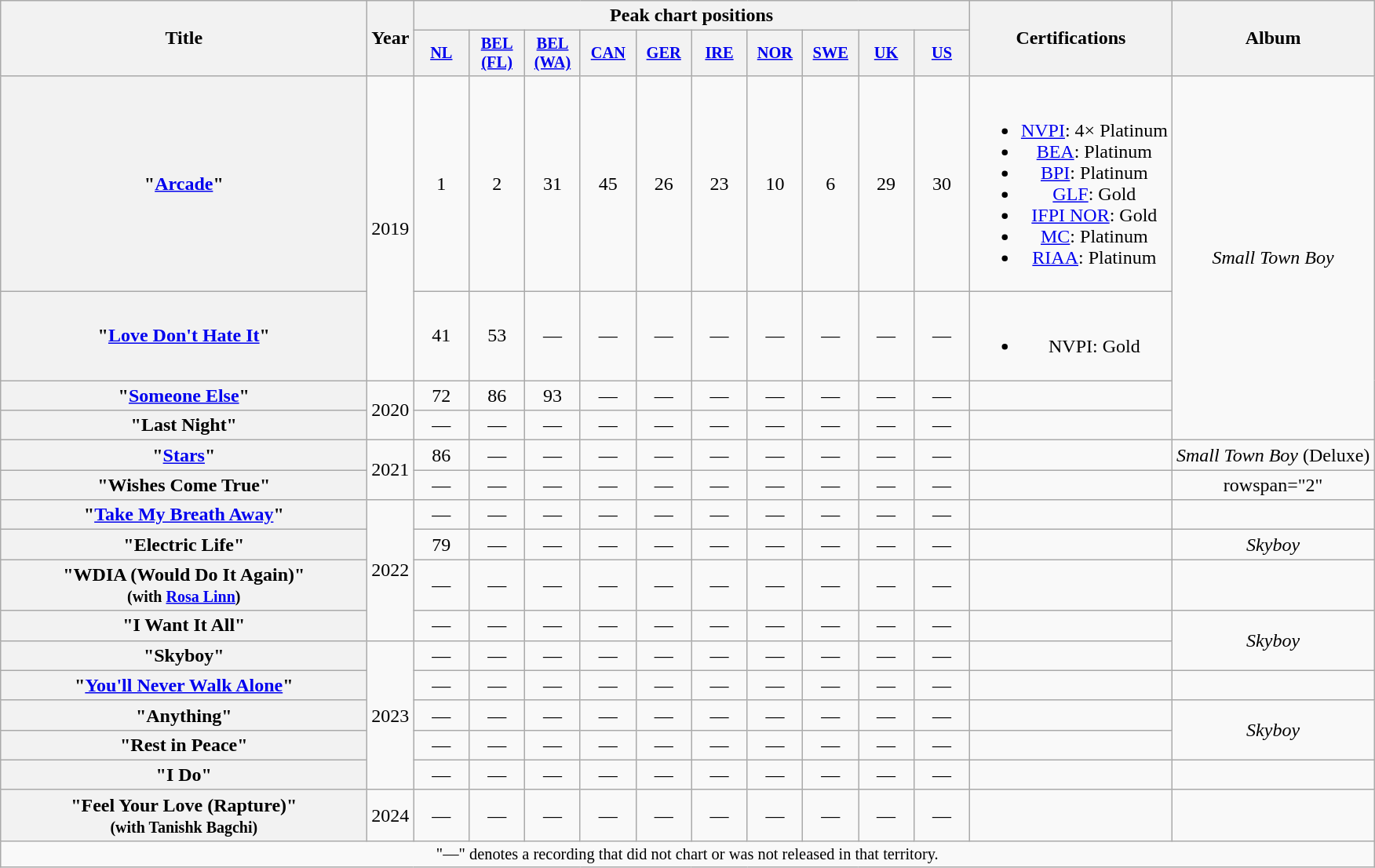<table class="wikitable plainrowheaders" style="text-align:center;">
<tr>
<th scope="col" rowspan="2" style="width:19em;">Title</th>
<th scope="col" rowspan="2" style="width:1em;">Year</th>
<th scope="col" colspan="10">Peak chart positions</th>
<th scope="col" rowspan="2">Certifications</th>
<th scope="col" rowspan="2">Album</th>
</tr>
<tr>
<th scope="col" style="width:3em;font-size:85%;"><a href='#'>NL</a><br></th>
<th scope="col" style="width:3em;font-size:85%;"><a href='#'>BEL<br>(FL)</a><br></th>
<th scope="col" style="width:3em;font-size:85%;"><a href='#'>BEL<br>(WA)</a><br></th>
<th scope="col" style="width:3em;font-size:85%;"><a href='#'>CAN</a><br></th>
<th scope="col" style="width:3em;font-size:85%;"><a href='#'>GER</a><br></th>
<th scope="col" style="width:3em;font-size:85%;"><a href='#'>IRE</a><br></th>
<th scope="col" style="width:3em;font-size:85%;"><a href='#'>NOR</a><br></th>
<th scope="col" style="width:3em;font-size:85%;"><a href='#'>SWE</a><br></th>
<th scope="col" style="width:3em;font-size:85%;"><a href='#'>UK</a><br></th>
<th scope="col" style="width:3em;font-size:85%;"><a href='#'>US</a><br></th>
</tr>
<tr>
<th scope="row">"<a href='#'>Arcade</a>"</th>
<td rowspan="2">2019</td>
<td>1</td>
<td>2</td>
<td>31</td>
<td>45</td>
<td>26</td>
<td>23</td>
<td>10</td>
<td>6</td>
<td>29</td>
<td>30</td>
<td><br><ul><li><a href='#'>NVPI</a>: 4× Platinum</li><li><a href='#'>BEA</a>: Platinum</li><li><a href='#'>BPI</a>: Platinum</li><li><a href='#'>GLF</a>: Gold</li><li><a href='#'>IFPI NOR</a>: Gold</li><li><a href='#'>MC</a>: Platinum</li><li><a href='#'>RIAA</a>: Platinum</li></ul></td>
<td rowspan="4"><em>Small Town Boy</em></td>
</tr>
<tr>
<th scope="row">"<a href='#'>Love Don't Hate It</a>"</th>
<td>41</td>
<td>53</td>
<td>—</td>
<td>—</td>
<td>—</td>
<td>—</td>
<td>—</td>
<td>—</td>
<td>—</td>
<td>—</td>
<td><br><ul><li>NVPI: Gold</li></ul></td>
</tr>
<tr>
<th scope="row">"<a href='#'>Someone Else</a>"</th>
<td rowspan="2">2020</td>
<td>72</td>
<td>86</td>
<td>93</td>
<td>—</td>
<td>—</td>
<td>—</td>
<td>—</td>
<td>—</td>
<td>—</td>
<td>—</td>
<td></td>
</tr>
<tr>
<th scope="row">"Last Night"</th>
<td>—</td>
<td>—</td>
<td>—</td>
<td>—</td>
<td>—</td>
<td>—</td>
<td>—</td>
<td>—</td>
<td>—</td>
<td>—</td>
<td></td>
</tr>
<tr>
<th scope="row">"<a href='#'>Stars</a>"</th>
<td rowspan="2">2021</td>
<td>86</td>
<td>—</td>
<td>—</td>
<td>—</td>
<td>—</td>
<td>—</td>
<td>—</td>
<td>—</td>
<td>—</td>
<td>—</td>
<td></td>
<td><em>Small Town Boy</em> (Deluxe)</td>
</tr>
<tr>
<th scope="row">"Wishes Come True"</th>
<td>—</td>
<td>—</td>
<td>—</td>
<td>—</td>
<td>—</td>
<td>—</td>
<td>—</td>
<td>—</td>
<td>—</td>
<td>—</td>
<td></td>
<td>rowspan="2" </td>
</tr>
<tr>
<th scope="row">"<a href='#'>Take My Breath Away</a>"</th>
<td rowspan="4">2022</td>
<td>—</td>
<td>—</td>
<td>—</td>
<td>—</td>
<td>—</td>
<td>—</td>
<td>—</td>
<td>—</td>
<td>—</td>
<td>—</td>
<td></td>
</tr>
<tr>
<th scope="row">"Electric Life"</th>
<td>79</td>
<td>—</td>
<td>—</td>
<td>—</td>
<td>—</td>
<td>—</td>
<td>—</td>
<td>—</td>
<td>—</td>
<td>—</td>
<td></td>
<td><em>Skyboy</em></td>
</tr>
<tr>
<th scope="row">"WDIA (Would Do It Again)"<br><small>(with <a href='#'>Rosa Linn</a>)</small></th>
<td>—</td>
<td>—</td>
<td>—</td>
<td>—</td>
<td>—</td>
<td>—</td>
<td>—</td>
<td>—</td>
<td>—</td>
<td>—</td>
<td></td>
<td></td>
</tr>
<tr>
<th scope="row">"I Want It All"</th>
<td>—</td>
<td>—</td>
<td>—</td>
<td>—</td>
<td>—</td>
<td>—</td>
<td>—</td>
<td>—</td>
<td>—</td>
<td>—</td>
<td></td>
<td rowspan="2"><em>Skyboy</em></td>
</tr>
<tr>
<th scope="row">"Skyboy"</th>
<td rowspan="5">2023</td>
<td>—</td>
<td>—</td>
<td>—</td>
<td>—</td>
<td>—</td>
<td>—</td>
<td>—</td>
<td>—</td>
<td>—</td>
<td>—</td>
<td></td>
</tr>
<tr>
<th scope="row">"<a href='#'>You'll Never Walk Alone</a>"</th>
<td>—</td>
<td>—</td>
<td>—</td>
<td>—</td>
<td>—</td>
<td>—</td>
<td>—</td>
<td>—</td>
<td>—</td>
<td>—</td>
<td></td>
<td></td>
</tr>
<tr>
<th scope="row">"Anything"</th>
<td>—</td>
<td>—</td>
<td>—</td>
<td>—</td>
<td>—</td>
<td>—</td>
<td>—</td>
<td>—</td>
<td>—</td>
<td>—</td>
<td></td>
<td rowspan="2"><em>Skyboy</em></td>
</tr>
<tr>
<th scope="row">"Rest in Peace"</th>
<td>—</td>
<td>—</td>
<td>—</td>
<td>—</td>
<td>—</td>
<td>—</td>
<td>—</td>
<td>—</td>
<td>—</td>
<td>—</td>
<td></td>
</tr>
<tr>
<th scope="row">"I Do"</th>
<td>—</td>
<td>—</td>
<td>—</td>
<td>—</td>
<td>—</td>
<td>—</td>
<td>—</td>
<td>—</td>
<td>—</td>
<td>—</td>
<td></td>
<td></td>
</tr>
<tr>
<th scope="row">"Feel Your Love (Rapture)"<br><small>(with Tanishk Bagchi)</small></th>
<td rowspan="1">2024</td>
<td>—</td>
<td>—</td>
<td>—</td>
<td>—</td>
<td>—</td>
<td>—</td>
<td>—</td>
<td>—</td>
<td>—</td>
<td>—</td>
<td></td>
</tr>
<tr>
<td colspan="14" style="font-size:85%">"—" denotes a recording that did not chart or was not released in that territory.</td>
</tr>
</table>
